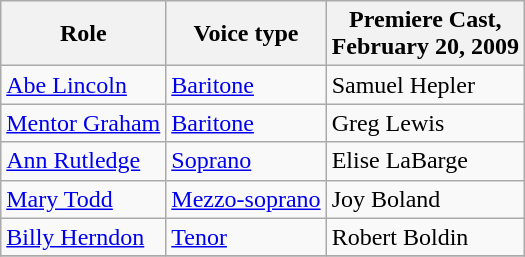<table class="wikitable">
<tr>
<th>Role</th>
<th>Voice type</th>
<th>Premiere Cast,<br>February 20, 2009</th>
</tr>
<tr>
<td><a href='#'>Abe Lincoln</a></td>
<td><a href='#'>Baritone</a></td>
<td>Samuel Hepler</td>
</tr>
<tr>
<td><a href='#'>Mentor Graham</a></td>
<td><a href='#'>Baritone</a></td>
<td>Greg Lewis</td>
</tr>
<tr>
<td><a href='#'>Ann Rutledge</a></td>
<td><a href='#'>Soprano</a></td>
<td>Elise LaBarge</td>
</tr>
<tr>
<td><a href='#'>Mary Todd</a></td>
<td><a href='#'>Mezzo-soprano</a></td>
<td>Joy Boland</td>
</tr>
<tr>
<td><a href='#'>Billy Herndon</a></td>
<td><a href='#'>Tenor</a></td>
<td>Robert Boldin</td>
</tr>
<tr>
</tr>
</table>
